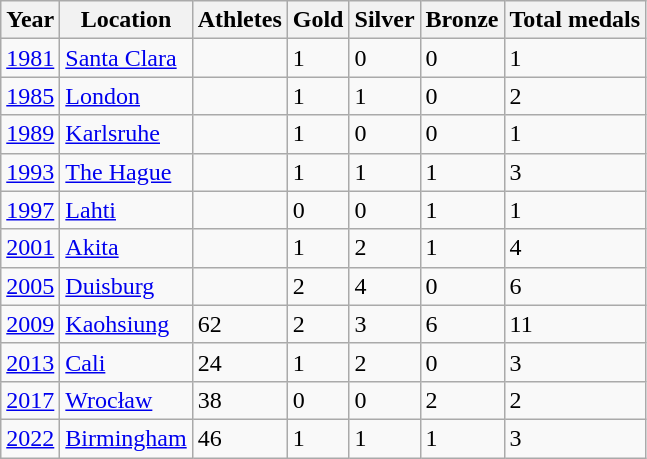<table class="wikitable sortable">
<tr>
<th>Year</th>
<th>Location</th>
<th>Athletes</th>
<th>Gold</th>
<th>Silver</th>
<th>Bronze</th>
<th>Total medals</th>
</tr>
<tr>
<td><a href='#'>1981</a></td>
<td> <a href='#'>Santa Clara</a></td>
<td></td>
<td>1</td>
<td>0</td>
<td>0</td>
<td>1</td>
</tr>
<tr>
<td><a href='#'>1985</a></td>
<td> <a href='#'>London</a></td>
<td></td>
<td>1</td>
<td>1</td>
<td>0</td>
<td>2</td>
</tr>
<tr>
<td><a href='#'>1989</a></td>
<td> <a href='#'>Karlsruhe</a></td>
<td></td>
<td>1</td>
<td>0</td>
<td>0</td>
<td>1</td>
</tr>
<tr>
<td><a href='#'>1993</a></td>
<td> <a href='#'>The Hague</a></td>
<td></td>
<td>1</td>
<td>1</td>
<td>1</td>
<td>3</td>
</tr>
<tr>
<td><a href='#'>1997</a></td>
<td> <a href='#'>Lahti</a></td>
<td></td>
<td>0</td>
<td>0</td>
<td>1</td>
<td>1</td>
</tr>
<tr>
<td><a href='#'>2001</a></td>
<td> <a href='#'>Akita</a></td>
<td></td>
<td>1</td>
<td>2</td>
<td>1</td>
<td>4</td>
</tr>
<tr>
<td><a href='#'>2005</a></td>
<td> <a href='#'>Duisburg</a></td>
<td></td>
<td>2</td>
<td>4</td>
<td>0</td>
<td>6</td>
</tr>
<tr>
<td><a href='#'>2009</a></td>
<td> <a href='#'>Kaohsiung</a></td>
<td>62</td>
<td>2</td>
<td>3</td>
<td>6</td>
<td>11</td>
</tr>
<tr>
<td><a href='#'>2013</a></td>
<td> <a href='#'>Cali</a></td>
<td>24</td>
<td>1</td>
<td>2</td>
<td>0</td>
<td>3</td>
</tr>
<tr>
<td><a href='#'>2017</a></td>
<td> <a href='#'>Wrocław</a></td>
<td>38</td>
<td>0</td>
<td>0</td>
<td>2</td>
<td>2</td>
</tr>
<tr>
<td><a href='#'>2022</a></td>
<td> <a href='#'>Birmingham</a></td>
<td>46</td>
<td>1</td>
<td>1</td>
<td>1</td>
<td>3</td>
</tr>
</table>
